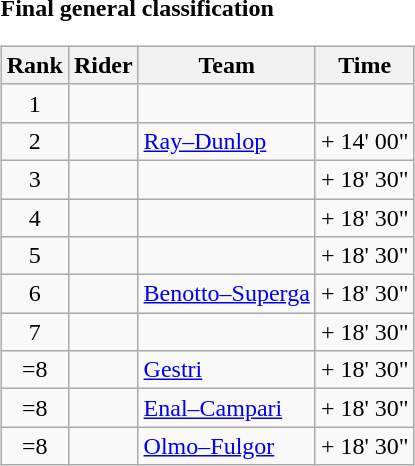<table>
<tr>
<td><strong>Final general classification</strong><br><table class="wikitable">
<tr>
<th scope="col">Rank</th>
<th scope="col">Rider</th>
<th scope="col">Team</th>
<th scope="col">Time</th>
</tr>
<tr>
<td style="text-align:center;">1</td>
<td></td>
<td></td>
<td style="text-align:right;"></td>
</tr>
<tr>
<td style="text-align:center;">2</td>
<td></td>
<td><a href='#'>Ray–Dunlop</a></td>
<td style="text-align:right;">+ 14' 00"</td>
</tr>
<tr>
<td style="text-align:center;">3</td>
<td></td>
<td></td>
<td style="text-align:right;">+ 18' 30"</td>
</tr>
<tr>
<td style="text-align:center;">4</td>
<td></td>
<td></td>
<td style="text-align:right;">+ 18' 30"</td>
</tr>
<tr>
<td style="text-align:center;">5</td>
<td></td>
<td></td>
<td style="text-align:right;">+ 18' 30"</td>
</tr>
<tr>
<td style="text-align:center;">6</td>
<td></td>
<td><a href='#'>Benotto–Superga</a></td>
<td style="text-align:right;">+ 18' 30"</td>
</tr>
<tr>
<td style="text-align:center;">7</td>
<td></td>
<td></td>
<td style="text-align:right;">+ 18' 30"</td>
</tr>
<tr>
<td style="text-align:center;">=8</td>
<td></td>
<td><a href='#'>Gestri</a></td>
<td style="text-align:right;">+ 18' 30"</td>
</tr>
<tr>
<td style="text-align:center;">=8</td>
<td></td>
<td><a href='#'>Enal–Campari</a></td>
<td style="text-align:right;">+ 18' 30"</td>
</tr>
<tr>
<td style="text-align:center;">=8</td>
<td></td>
<td><a href='#'>Olmo–Fulgor</a></td>
<td style="text-align:right;">+ 18' 30"</td>
</tr>
</table>
</td>
</tr>
</table>
